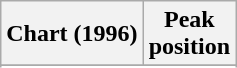<table class="wikitable sortable plainrowheaders" style="text-align:center">
<tr>
<th scope="col">Chart (1996)</th>
<th scope="col">Peak<br>position</th>
</tr>
<tr>
</tr>
<tr>
</tr>
<tr>
</tr>
<tr>
</tr>
<tr>
</tr>
<tr>
</tr>
<tr>
</tr>
<tr>
</tr>
<tr>
</tr>
</table>
